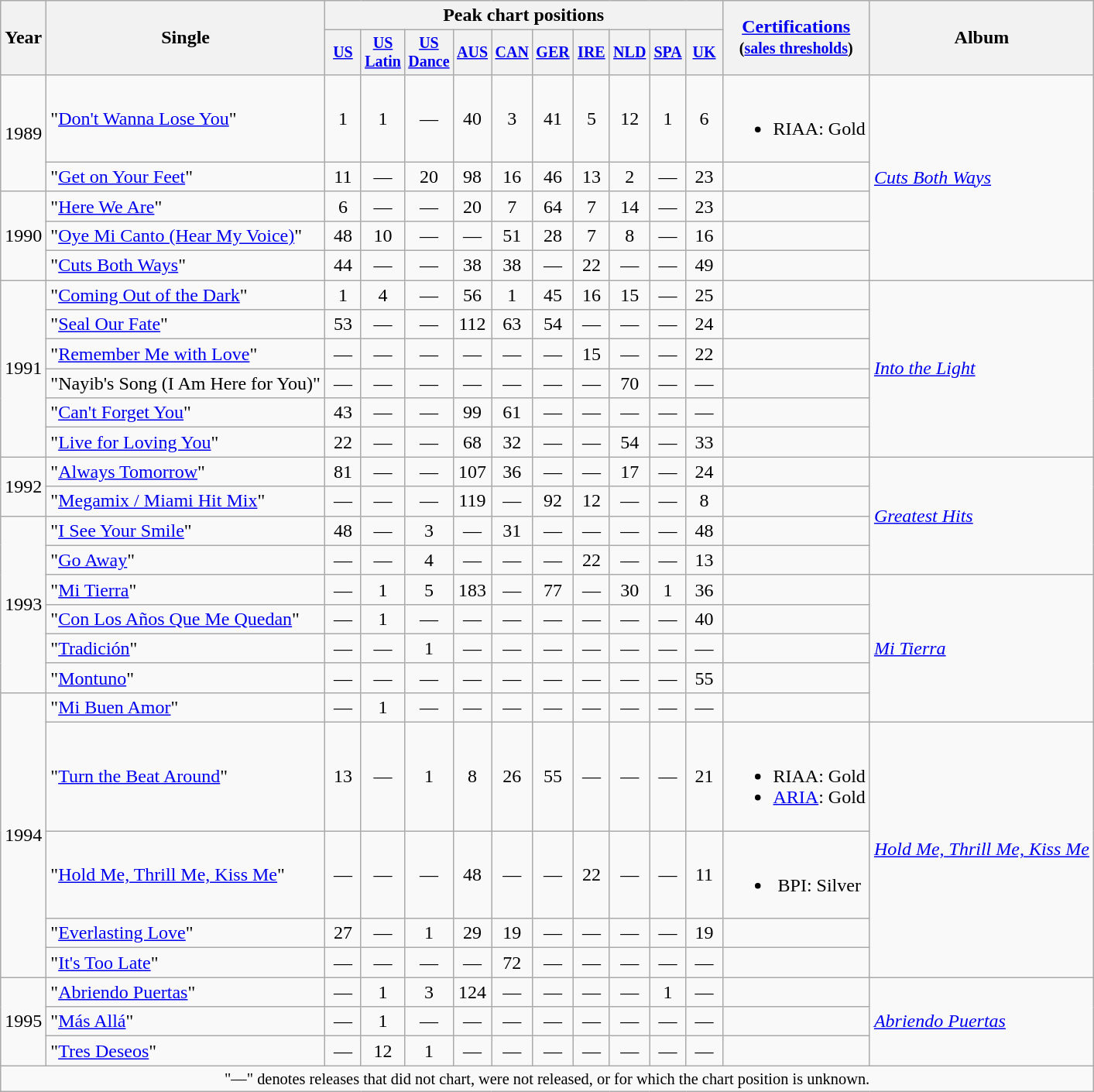<table class="wikitable">
<tr>
<th scope="col" rowspan="2">Year</th>
<th scope="col" rowspan="2">Single</th>
<th scope="col" colspan="10">Peak chart positions</th>
<th scope="col" rowspan="2"><a href='#'>Certifications</a><br><small>(<a href='#'>sales thresholds</a>)</small></th>
<th scope="col" rowspan="2">Album</th>
</tr>
<tr style="font-size:smaller;">
<th width="25"><a href='#'>US</a><br></th>
<th width="25"><a href='#'>US<br>Latin</a><br></th>
<th width="25"><a href='#'>US<br>Dance</a><br></th>
<th width="25"><a href='#'>AUS</a><br></th>
<th width="25"><a href='#'>CAN</a><br></th>
<th width="25"><a href='#'>GER</a><br></th>
<th width="25"><a href='#'>IRE</a><br></th>
<th width="25"><a href='#'>NLD</a><br></th>
<th width="25"><a href='#'>SPA</a><br></th>
<th width="25"><a href='#'>UK</a><br></th>
</tr>
<tr style="text-align:center;">
<td style="text-align:left;" rowspan="2">1989</td>
<td align="left">"<a href='#'>Don't Wanna Lose You</a>"</td>
<td>1</td>
<td>1</td>
<td>—</td>
<td>40</td>
<td>3</td>
<td>41</td>
<td>5</td>
<td>12</td>
<td>1</td>
<td>6</td>
<td><br><ul><li>RIAA: Gold</li></ul></td>
<td style="text-align:left;" rowspan="5"><em><a href='#'>Cuts Both Ways</a></em></td>
</tr>
<tr style="text-align:center;">
<td align="left">"<a href='#'>Get on Your Feet</a>"</td>
<td>11</td>
<td>—</td>
<td>20</td>
<td>98</td>
<td>16</td>
<td>46</td>
<td>13</td>
<td>2</td>
<td>—</td>
<td>23</td>
<td></td>
</tr>
<tr style="text-align:center;">
<td style="text-align:left;" rowspan="3">1990</td>
<td align="left">"<a href='#'>Here We Are</a>"</td>
<td>6</td>
<td>—</td>
<td>—</td>
<td>20</td>
<td>7</td>
<td>64</td>
<td>7</td>
<td>14</td>
<td>—</td>
<td>23</td>
<td></td>
</tr>
<tr style="text-align:center;">
<td align="left">"<a href='#'>Oye Mi Canto (Hear My Voice)</a>"</td>
<td>48</td>
<td>10</td>
<td>—</td>
<td>—</td>
<td>51</td>
<td>28</td>
<td>7</td>
<td>8</td>
<td>—</td>
<td>16</td>
<td></td>
</tr>
<tr style="text-align:center;">
<td align="left">"<a href='#'>Cuts Both Ways</a>"</td>
<td>44</td>
<td>—</td>
<td>—</td>
<td>38</td>
<td>38</td>
<td>—</td>
<td>22</td>
<td>—</td>
<td>—</td>
<td>49</td>
<td></td>
</tr>
<tr style="text-align:center;">
<td style="text-align:left;" rowspan="6">1991</td>
<td align="left">"<a href='#'>Coming Out of the Dark</a>"</td>
<td>1</td>
<td>4</td>
<td>—</td>
<td>56</td>
<td>1</td>
<td>45</td>
<td>16</td>
<td>15</td>
<td>—</td>
<td>25</td>
<td></td>
<td style="text-align:left;" rowspan="6"><em><a href='#'>Into the Light</a></em></td>
</tr>
<tr style="text-align:center;">
<td align="left">"<a href='#'>Seal Our Fate</a>"</td>
<td>53</td>
<td>—</td>
<td>—</td>
<td>112</td>
<td>63</td>
<td>54</td>
<td>—</td>
<td>—</td>
<td>—</td>
<td>24</td>
<td></td>
</tr>
<tr style="text-align:center;">
<td align="left">"<a href='#'>Remember Me with Love</a>"</td>
<td>—</td>
<td>—</td>
<td>—</td>
<td>—</td>
<td>—</td>
<td>—</td>
<td>15</td>
<td>—</td>
<td>—</td>
<td>22</td>
<td></td>
</tr>
<tr style="text-align:center;">
<td align="left">"Nayib's Song (I Am Here for You)"</td>
<td>—</td>
<td>—</td>
<td>—</td>
<td>—</td>
<td>—</td>
<td>—</td>
<td>—</td>
<td>70</td>
<td>—</td>
<td>—</td>
<td></td>
</tr>
<tr style="text-align:center;">
<td align="left">"<a href='#'>Can't Forget You</a>"</td>
<td>43</td>
<td>—</td>
<td>—</td>
<td>99</td>
<td>61</td>
<td>—</td>
<td>—</td>
<td>—</td>
<td>—</td>
<td>—</td>
<td></td>
</tr>
<tr style="text-align:center;">
<td align="left">"<a href='#'>Live for Loving You</a>"</td>
<td>22</td>
<td>—</td>
<td>—</td>
<td>68</td>
<td>32</td>
<td>—</td>
<td>—</td>
<td>54</td>
<td>—</td>
<td>33</td>
<td></td>
</tr>
<tr style="text-align:center;">
<td style="text-align:left;" rowspan="2">1992</td>
<td align="left">"<a href='#'>Always Tomorrow</a>"</td>
<td>81</td>
<td>—</td>
<td>—</td>
<td>107</td>
<td>36</td>
<td>—</td>
<td>—</td>
<td>17</td>
<td>—</td>
<td>24</td>
<td></td>
<td style="text-align:left;" rowspan="4"><em><a href='#'>Greatest Hits</a></em></td>
</tr>
<tr style="text-align:center;">
<td align="left">"<a href='#'>Megamix / Miami Hit Mix</a>"</td>
<td>—</td>
<td>—</td>
<td>—</td>
<td>119</td>
<td>—</td>
<td>92</td>
<td>12</td>
<td>—</td>
<td>—</td>
<td>8</td>
<td></td>
</tr>
<tr style="text-align:center;">
<td style="text-align:left;" rowspan="6">1993</td>
<td align="left">"<a href='#'>I See Your Smile</a>"</td>
<td>48</td>
<td>—</td>
<td>3</td>
<td>—</td>
<td>31</td>
<td>—</td>
<td>—</td>
<td>—</td>
<td>—</td>
<td>48</td>
<td></td>
</tr>
<tr style="text-align:center;">
<td align="left">"<a href='#'>Go Away</a>"</td>
<td>—</td>
<td>—</td>
<td>4</td>
<td>—</td>
<td>—</td>
<td>—</td>
<td>22</td>
<td>—</td>
<td>—</td>
<td>13</td>
<td></td>
</tr>
<tr style="text-align:center;">
<td align="left">"<a href='#'>Mi Tierra</a>"</td>
<td>—</td>
<td>1</td>
<td>5</td>
<td>183</td>
<td>—</td>
<td>77</td>
<td>—</td>
<td>30</td>
<td>1</td>
<td>36</td>
<td></td>
<td style="text-align:left;" rowspan="5"><em><a href='#'>Mi Tierra</a></em></td>
</tr>
<tr style="text-align:center;">
<td align="left">"<a href='#'>Con Los Años Que Me Quedan</a>"</td>
<td>—</td>
<td>1</td>
<td>—</td>
<td>—</td>
<td>—</td>
<td>—</td>
<td>—</td>
<td>—</td>
<td>—</td>
<td>40</td>
<td></td>
</tr>
<tr style="text-align:center;">
<td align="left">"<a href='#'>Tradición</a>"</td>
<td>—</td>
<td>—</td>
<td>1</td>
<td>—</td>
<td>—</td>
<td>—</td>
<td>—</td>
<td>—</td>
<td>—</td>
<td>—</td>
<td></td>
</tr>
<tr style="text-align:center;">
<td align="left">"<a href='#'>Montuno</a>"</td>
<td>—</td>
<td>—</td>
<td>—</td>
<td>—</td>
<td>—</td>
<td>—</td>
<td>—</td>
<td>—</td>
<td>—</td>
<td>55</td>
<td></td>
</tr>
<tr style="text-align:center;">
<td style="text-align:left;" rowspan="5">1994</td>
<td align="left">"<a href='#'>Mi Buen Amor</a>"</td>
<td>—</td>
<td>1</td>
<td>—</td>
<td>—</td>
<td>—</td>
<td>—</td>
<td>—</td>
<td>—</td>
<td>—</td>
<td>—</td>
<td></td>
</tr>
<tr style="text-align:center;">
<td align="left">"<a href='#'>Turn the Beat Around</a>"</td>
<td>13</td>
<td>—</td>
<td>1</td>
<td>8</td>
<td>26</td>
<td>55</td>
<td>—</td>
<td>—</td>
<td>—</td>
<td>21</td>
<td><br><ul><li>RIAA: Gold</li><li><a href='#'>ARIA</a>: Gold</li></ul></td>
<td style="text-align:left;" rowspan="4"><em><a href='#'>Hold Me, Thrill Me, Kiss Me</a></em></td>
</tr>
<tr style="text-align:center;">
<td align="left">"<a href='#'>Hold Me, Thrill Me, Kiss Me</a>"</td>
<td>—</td>
<td>—</td>
<td>—</td>
<td>48</td>
<td>—</td>
<td>—</td>
<td>22</td>
<td>—</td>
<td>—</td>
<td>11</td>
<td><br><ul><li>BPI: Silver</li></ul></td>
</tr>
<tr style="text-align:center;">
<td align="left">"<a href='#'>Everlasting Love</a>"</td>
<td>27</td>
<td>—</td>
<td>1</td>
<td>29</td>
<td>19</td>
<td>—</td>
<td>—</td>
<td>—</td>
<td>—</td>
<td>19</td>
<td></td>
</tr>
<tr style="text-align:center;">
<td align="left">"<a href='#'>It's Too Late</a>"</td>
<td>—</td>
<td>—</td>
<td>—</td>
<td>—</td>
<td>72</td>
<td>—</td>
<td>—</td>
<td>—</td>
<td>—</td>
<td>—</td>
<td></td>
</tr>
<tr style="text-align:center;">
<td style="text-align:left;" rowspan="3">1995</td>
<td align="left">"<a href='#'>Abriendo Puertas</a>"</td>
<td>—</td>
<td>1</td>
<td>3</td>
<td>124</td>
<td>—</td>
<td>—</td>
<td>—</td>
<td>—</td>
<td>1</td>
<td>—</td>
<td></td>
<td style="text-align:left;" rowspan="3"><em><a href='#'>Abriendo Puertas</a></em></td>
</tr>
<tr style="text-align:center;">
<td align="left">"<a href='#'>Más Allá</a>"</td>
<td>—</td>
<td>1</td>
<td>—</td>
<td>—</td>
<td>—</td>
<td>—</td>
<td>—</td>
<td>—</td>
<td>—</td>
<td>—</td>
<td></td>
</tr>
<tr style="text-align:center;">
<td align="left">"<a href='#'>Tres Deseos</a>"</td>
<td>—</td>
<td>12</td>
<td>1</td>
<td>—</td>
<td>—</td>
<td>—</td>
<td>—</td>
<td>—</td>
<td>—</td>
<td>—</td>
<td></td>
</tr>
<tr>
<td colspan="21" style="text-align:center; font-size:85%">"—" denotes releases that did not chart, were not released, or for which the chart position is unknown.</td>
</tr>
</table>
